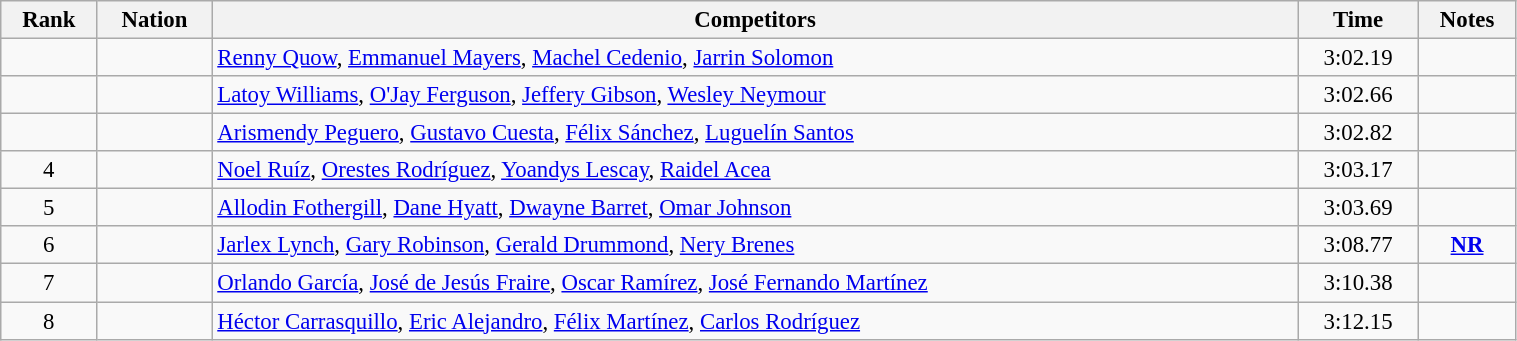<table class="wikitable sortable" width=80% style="text-align:center; font-size:95%">
<tr>
<th>Rank</th>
<th>Nation</th>
<th>Competitors</th>
<th>Time</th>
<th>Notes</th>
</tr>
<tr>
<td></td>
<td align=left></td>
<td align=left><a href='#'>Renny Quow</a>, <a href='#'>Emmanuel Mayers</a>, <a href='#'>Machel Cedenio</a>, <a href='#'>Jarrin Solomon</a></td>
<td>3:02.19</td>
<td></td>
</tr>
<tr>
<td></td>
<td align=left></td>
<td align=left><a href='#'>Latoy Williams</a>, <a href='#'>O'Jay Ferguson</a>, <a href='#'>Jeffery Gibson</a>, <a href='#'>Wesley Neymour</a></td>
<td>3:02.66</td>
<td></td>
</tr>
<tr>
<td></td>
<td align=left></td>
<td align=left><a href='#'>Arismendy Peguero</a>, <a href='#'>Gustavo Cuesta</a>, <a href='#'>Félix Sánchez</a>, <a href='#'>Luguelín Santos</a></td>
<td>3:02.82</td>
<td></td>
</tr>
<tr>
<td>4</td>
<td align=left></td>
<td align=left><a href='#'>Noel Ruíz</a>, <a href='#'>Orestes Rodríguez</a>, <a href='#'>Yoandys Lescay</a>, <a href='#'>Raidel Acea</a></td>
<td>3:03.17</td>
<td></td>
</tr>
<tr>
<td>5</td>
<td align=left></td>
<td align=left><a href='#'>Allodin Fothergill</a>, <a href='#'>Dane Hyatt</a>, <a href='#'>Dwayne Barret</a>, <a href='#'>Omar Johnson</a></td>
<td>3:03.69</td>
<td></td>
</tr>
<tr>
<td>6</td>
<td align=left></td>
<td align=left><a href='#'>Jarlex Lynch</a>, <a href='#'>Gary Robinson</a>, <a href='#'>Gerald Drummond</a>, <a href='#'>Nery Brenes</a></td>
<td>3:08.77</td>
<td><strong><a href='#'>NR</a></strong></td>
</tr>
<tr>
<td>7</td>
<td align=left></td>
<td align=left><a href='#'>Orlando García</a>, <a href='#'>José de Jesús Fraire</a>, <a href='#'>Oscar Ramírez</a>, <a href='#'>José Fernando Martínez</a></td>
<td>3:10.38</td>
<td></td>
</tr>
<tr>
<td>8</td>
<td align=left></td>
<td align=left><a href='#'>Héctor Carrasquillo</a>, <a href='#'>Eric Alejandro</a>, <a href='#'>Félix Martínez</a>, <a href='#'>Carlos Rodríguez</a></td>
<td>3:12.15</td>
<td></td>
</tr>
</table>
